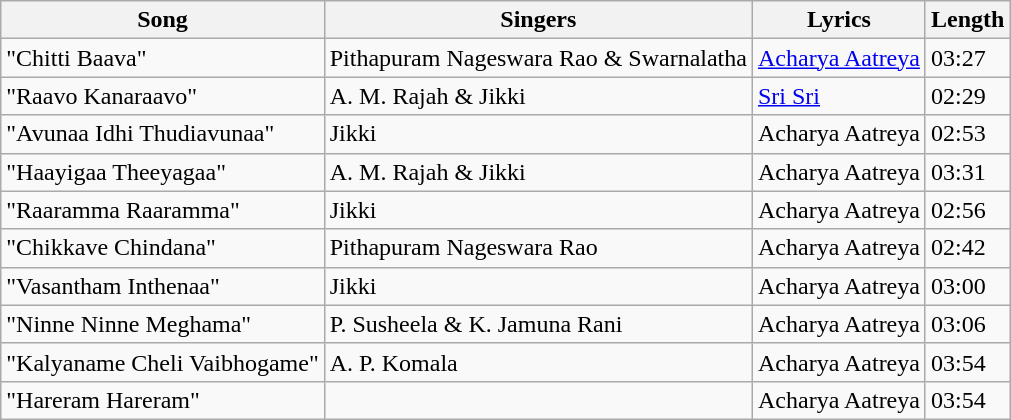<table class="wikitable">
<tr>
<th>Song</th>
<th>Singers</th>
<th>Lyrics</th>
<th>Length</th>
</tr>
<tr>
<td>"Chitti Baava"</td>
<td>Pithapuram Nageswara Rao & Swarnalatha</td>
<td><a href='#'>Acharya Aatreya</a></td>
<td>03:27</td>
</tr>
<tr>
<td>"Raavo Kanaraavo"</td>
<td>A. M. Rajah & Jikki</td>
<td><a href='#'>Sri Sri</a></td>
<td>02:29</td>
</tr>
<tr>
<td>"Avunaa Idhi Thudiavunaa"</td>
<td>Jikki</td>
<td>Acharya Aatreya</td>
<td>02:53</td>
</tr>
<tr>
<td>"Haayigaa Theeyagaa"</td>
<td>A. M. Rajah & Jikki</td>
<td>Acharya Aatreya</td>
<td>03:31</td>
</tr>
<tr>
<td>"Raaramma Raaramma"</td>
<td>Jikki</td>
<td>Acharya Aatreya</td>
<td>02:56</td>
</tr>
<tr>
<td>"Chikkave Chindana"</td>
<td>Pithapuram Nageswara Rao</td>
<td>Acharya Aatreya</td>
<td>02:42</td>
</tr>
<tr>
<td>"Vasantham Inthenaa"</td>
<td>Jikki</td>
<td>Acharya Aatreya</td>
<td>03:00</td>
</tr>
<tr>
<td>"Ninne Ninne Meghama"</td>
<td>P. Susheela & K. Jamuna Rani</td>
<td>Acharya Aatreya</td>
<td>03:06</td>
</tr>
<tr>
<td>"Kalyaname Cheli Vaibhogame"</td>
<td>A. P. Komala</td>
<td>Acharya Aatreya</td>
<td>03:54</td>
</tr>
<tr>
<td>"Hareram Hareram"</td>
<td></td>
<td>Acharya Aatreya</td>
<td>03:54</td>
</tr>
</table>
